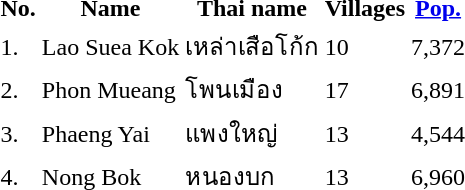<table>
<tr>
<th>No.</th>
<th>Name</th>
<th>Thai name</th>
<th>Villages</th>
<th><a href='#'>Pop.</a></th>
</tr>
<tr>
<td>1.</td>
<td>Lao Suea Kok</td>
<td>เหล่าเสือโก้ก</td>
<td>10</td>
<td>7,372</td>
<td></td>
</tr>
<tr>
<td>2.</td>
<td>Phon Mueang</td>
<td>โพนเมือง</td>
<td>17</td>
<td>6,891</td>
<td></td>
</tr>
<tr>
<td>3.</td>
<td>Phaeng Yai</td>
<td>แพงใหญ่</td>
<td>13</td>
<td>4,544</td>
<td></td>
</tr>
<tr>
<td>4.</td>
<td>Nong Bok</td>
<td>หนองบก</td>
<td>13</td>
<td>6,960</td>
<td></td>
</tr>
</table>
